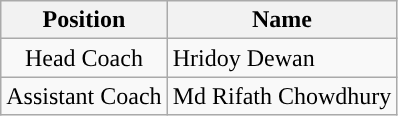<table class="wikitable" style="text-align:center;margin-left:1em;float:center">
<tr>
<th>Position</th>
<th>Name</th>
</tr>
<tr>
<td>Head Coach</td>
<td style="text-align:left"> Hridoy Dewan</td>
</tr>
<tr>
<td>Assistant Coach</td>
<td style="text-align:left"> Md Rifath Chowdhury</td>
</tr>
</table>
